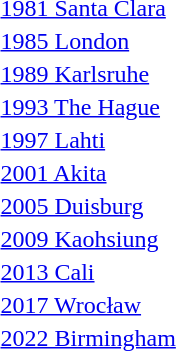<table>
<tr>
<td><a href='#'>1981 Santa Clara</a></td>
<td></td>
<td></td>
<td></td>
</tr>
<tr>
<td><a href='#'>1985 London</a></td>
<td></td>
<td></td>
<td></td>
</tr>
<tr>
<td><a href='#'>1989 Karlsruhe</a></td>
<td></td>
<td></td>
<td></td>
</tr>
<tr>
<td><a href='#'>1993 The Hague</a></td>
<td></td>
<td></td>
<td></td>
</tr>
<tr>
<td><a href='#'>1997 Lahti</a></td>
<td></td>
<td></td>
<td></td>
</tr>
<tr>
<td><a href='#'>2001 Akita</a></td>
<td></td>
<td></td>
<td></td>
</tr>
<tr>
<td><a href='#'>2005 Duisburg</a></td>
<td></td>
<td></td>
<td></td>
</tr>
<tr>
<td><a href='#'>2009 Kaohsiung</a></td>
<td></td>
<td></td>
<td></td>
</tr>
<tr>
<td><a href='#'>2013 Cali</a></td>
<td></td>
<td></td>
<td></td>
</tr>
<tr>
<td><a href='#'>2017 Wrocław</a></td>
<td></td>
<td></td>
<td></td>
</tr>
<tr>
<td><a href='#'>2022 Birmingham</a></td>
<td></td>
<td></td>
<td></td>
</tr>
</table>
